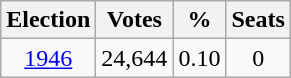<table class=wikitable style=text-align:center>
<tr>
<th>Election</th>
<th>Votes</th>
<th>%</th>
<th>Seats</th>
</tr>
<tr>
<td><a href='#'>1946</a></td>
<td>24,644</td>
<td>0.10</td>
<td>0</td>
</tr>
</table>
